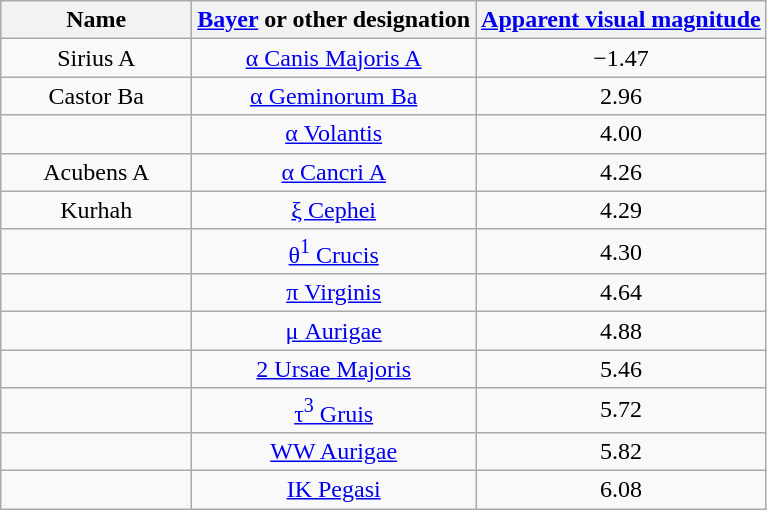<table class=wikitable>
<tr>
<th width=120px>Name</th>
<th><a href='#'>Bayer</a> or other designation</th>
<th><a href='#'>Apparent visual magnitude</a></th>
</tr>
<tr>
<td align="center">Sirius A</td>
<td align="center"><a href='#'>α Canis Majoris A</a></td>
<td align="center">−1.47</td>
</tr>
<tr>
<td align="center">Castor Ba</td>
<td align="center"><a href='#'>α Geminorum Ba</a></td>
<td align="center">2.96</td>
</tr>
<tr>
<td></td>
<td align="center"><a href='#'>α Volantis</a></td>
<td align="center">4.00</td>
</tr>
<tr>
<td align="center">Acubens A</td>
<td align="center"><a href='#'>α Cancri A</a></td>
<td align="center">4.26</td>
</tr>
<tr>
<td align="center">Kurhah</td>
<td align="center"><a href='#'>ξ Cephei</a></td>
<td align="center">4.29</td>
</tr>
<tr>
<td></td>
<td align="center"><a href='#'>θ<sup>1</sup> Crucis</a></td>
<td align="center">4.30</td>
</tr>
<tr>
<td></td>
<td align="center"><a href='#'>π Virginis</a></td>
<td align="center">4.64</td>
</tr>
<tr>
<td></td>
<td align="center"><a href='#'>μ Aurigae</a></td>
<td align="center">4.88</td>
</tr>
<tr>
<td></td>
<td align="center"><a href='#'>2 Ursae Majoris</a></td>
<td align="center">5.46</td>
</tr>
<tr>
<td></td>
<td align="center"><a href='#'>τ<sup>3</sup> Gruis</a></td>
<td align="center">5.72</td>
</tr>
<tr>
<td></td>
<td align="center"><a href='#'>WW Aurigae</a></td>
<td align="center">5.82</td>
</tr>
<tr>
<td></td>
<td align="center"><a href='#'>IK Pegasi</a></td>
<td align="center">6.08</td>
</tr>
</table>
